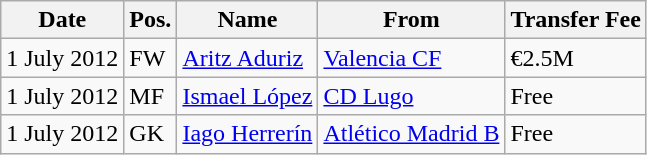<table class="wikitable">
<tr>
<th>Date</th>
<th>Pos.</th>
<th>Name</th>
<th>From</th>
<th>Transfer Fee</th>
</tr>
<tr>
<td>1 July 2012</td>
<td>FW</td>
<td> <a href='#'>Aritz Aduriz</a></td>
<td> <a href='#'>Valencia CF</a></td>
<td>€2.5M</td>
</tr>
<tr>
<td>1 July 2012</td>
<td>MF</td>
<td> <a href='#'>Ismael López</a></td>
<td> <a href='#'>CD Lugo</a></td>
<td>Free</td>
</tr>
<tr>
<td>1 July 2012</td>
<td>GK</td>
<td> <a href='#'>Iago Herrerín</a></td>
<td> <a href='#'>Atlético Madrid B</a></td>
<td>Free</td>
</tr>
</table>
